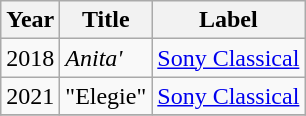<table class="wikitable">
<tr>
<th>Year</th>
<th>Title</th>
<th>Label</th>
</tr>
<tr>
<td>2018</td>
<td><em>Anita'</td>
<td><a href='#'>Sony Classical</a></td>
</tr>
<tr>
<td>2021</td>
<td>"Elegie"</td>
<td><a href='#'>Sony Classical</a></td>
</tr>
<tr>
</tr>
</table>
